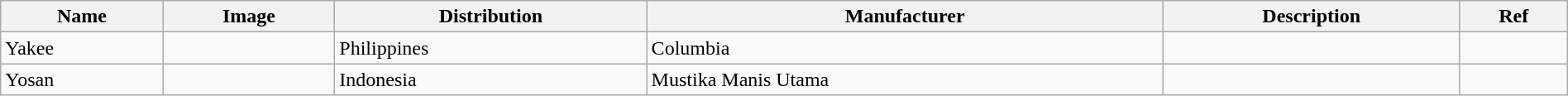<table class="wikitable sortable" style="width:100%">
<tr>
<th>Name</th>
<th class="unsortable">Image</th>
<th>Distribution</th>
<th>Manufacturer</th>
<th>Description</th>
<th>Ref</th>
</tr>
<tr>
<td>Yakee</td>
<td></td>
<td>Philippines</td>
<td>Columbia</td>
<td></td>
<td></td>
</tr>
<tr>
<td>Yosan</td>
<td></td>
<td>Indonesia</td>
<td>Mustika Manis Utama</td>
<td></td>
<td></td>
</tr>
</table>
